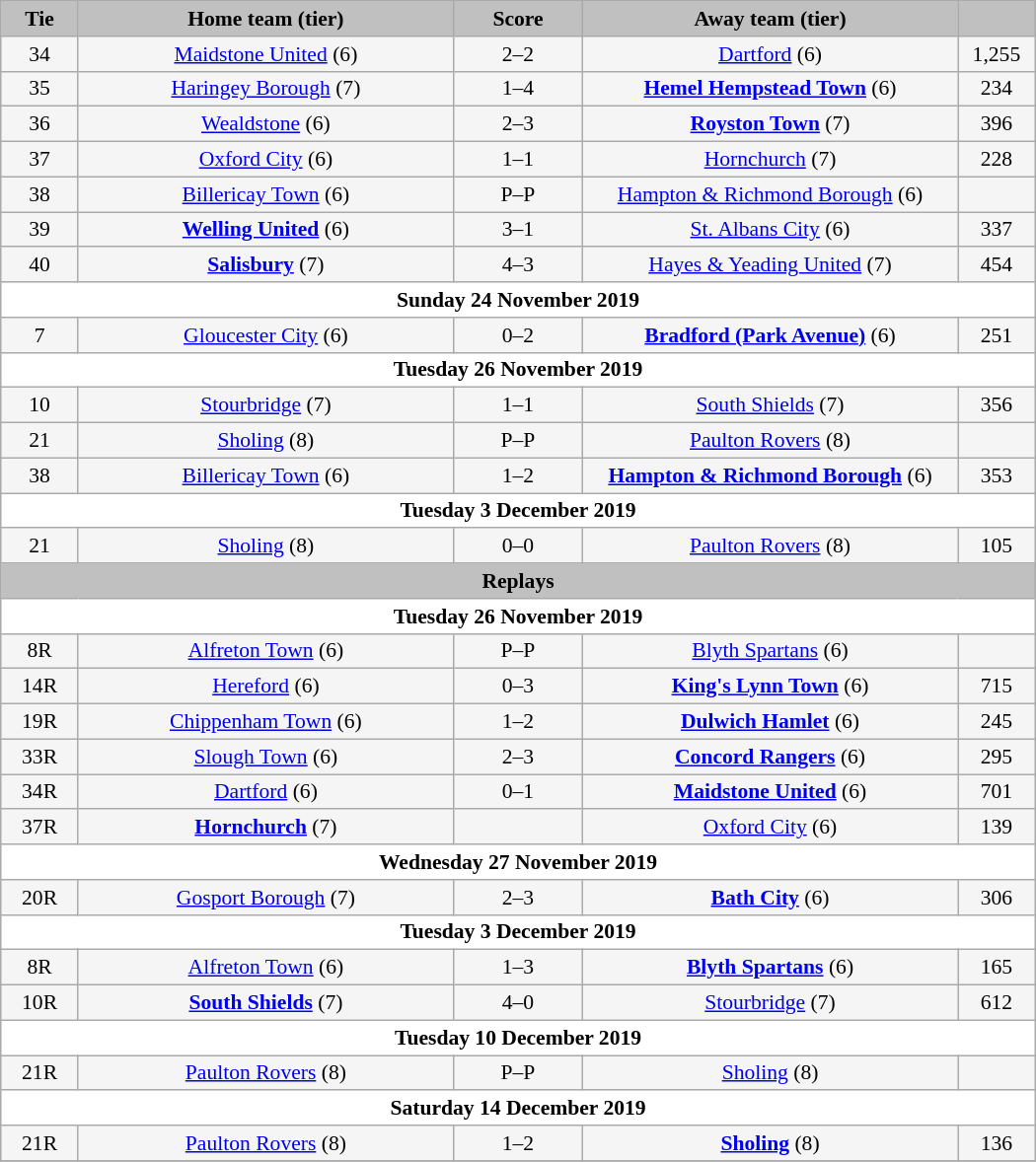<table class="wikitable" style="width: 700px; background:WhiteSmoke; text-align:center; font-size:90%">
<tr>
<td scope="col" style="width:  7.50%; background:silver;"><strong>Tie</strong></td>
<td scope="col" style="width: 36.25%; background:silver;"><strong>Home team (tier)</strong></td>
<td scope="col" style="width: 12.50%; background:silver;"><strong>Score</strong></td>
<td scope="col" style="width: 36.25%; background:silver;"><strong>Away team (tier)</strong></td>
<td scope="col" style="width:  7.50%; background:silver;"><strong></strong></td>
</tr>
<tr>
<td>34</td>
<td><a href='#'>Maidstone United</a> (6)</td>
<td>2–2</td>
<td><a href='#'>Dartford</a> (6)</td>
<td>1,255</td>
</tr>
<tr>
<td>35</td>
<td><a href='#'>Haringey Borough</a> (7)</td>
<td>1–4</td>
<td><strong><a href='#'>Hemel Hempstead Town</a></strong> (6)</td>
<td>234</td>
</tr>
<tr>
<td>36</td>
<td><a href='#'>Wealdstone</a> (6)</td>
<td>2–3</td>
<td><strong><a href='#'>Royston Town</a></strong> (7)</td>
<td>396</td>
</tr>
<tr>
<td>37</td>
<td><a href='#'>Oxford City</a> (6)</td>
<td>1–1</td>
<td><a href='#'>Hornchurch</a> (7)</td>
<td>228</td>
</tr>
<tr>
<td>38</td>
<td><a href='#'>Billericay Town</a> (6)</td>
<td>P–P</td>
<td><a href='#'>Hampton & Richmond Borough</a> (6)</td>
<td></td>
</tr>
<tr>
<td>39</td>
<td><strong><a href='#'>Welling United</a></strong> (6)</td>
<td>3–1</td>
<td><a href='#'>St. Albans City</a> (6)</td>
<td>337</td>
</tr>
<tr>
<td>40</td>
<td><strong><a href='#'>Salisbury</a></strong> (7)</td>
<td>4–3</td>
<td><a href='#'>Hayes & Yeading United</a> (7)</td>
<td>454</td>
</tr>
<tr>
<td colspan="5" style= background:White><strong>Sunday 24 November 2019</strong></td>
</tr>
<tr>
<td>7</td>
<td><a href='#'>Gloucester City</a> (6)</td>
<td>0–2</td>
<td><strong><a href='#'>Bradford (Park Avenue)</a></strong> (6)</td>
<td>251</td>
</tr>
<tr>
<td colspan="5" style= background:White><strong>Tuesday 26 November 2019</strong></td>
</tr>
<tr>
<td>10</td>
<td><a href='#'>Stourbridge</a> (7)</td>
<td>1–1</td>
<td><a href='#'>South Shields</a> (7)</td>
<td>356</td>
</tr>
<tr>
<td>21</td>
<td><a href='#'>Sholing</a> (8)</td>
<td>P–P</td>
<td><a href='#'>Paulton Rovers</a> (8)</td>
<td></td>
</tr>
<tr>
<td>38</td>
<td><a href='#'>Billericay Town</a> (6)</td>
<td>1–2</td>
<td><strong><a href='#'>Hampton & Richmond Borough</a></strong> (6)</td>
<td>353</td>
</tr>
<tr>
<td colspan="5" style= background:White><strong>Tuesday 3 December 2019</strong></td>
</tr>
<tr>
<td>21</td>
<td><a href='#'>Sholing</a> (8)</td>
<td>0–0</td>
<td><a href='#'>Paulton Rovers</a> (8)</td>
<td>105</td>
</tr>
<tr>
<td colspan="5" style= background:Silver><strong>Replays</strong></td>
</tr>
<tr>
<td colspan="5" style= background:White><strong>Tuesday 26 November 2019</strong></td>
</tr>
<tr>
<td>8R</td>
<td><a href='#'>Alfreton Town</a> (6)</td>
<td>P–P</td>
<td><a href='#'>Blyth Spartans</a> (6)</td>
<td></td>
</tr>
<tr>
<td>14R</td>
<td><a href='#'>Hereford</a> (6)</td>
<td>0–3</td>
<td><strong><a href='#'>King's Lynn Town</a></strong> (6)</td>
<td>715</td>
</tr>
<tr>
<td>19R</td>
<td><a href='#'>Chippenham Town</a> (6)</td>
<td>1–2</td>
<td><strong><a href='#'>Dulwich Hamlet</a></strong> (6)</td>
<td>245</td>
</tr>
<tr>
<td>33R</td>
<td><a href='#'>Slough Town</a> (6)</td>
<td>2–3</td>
<td><strong><a href='#'>Concord Rangers</a></strong> (6)</td>
<td>295</td>
</tr>
<tr>
<td>34R</td>
<td><a href='#'>Dartford</a> (6)</td>
<td>0–1</td>
<td><strong><a href='#'>Maidstone United</a></strong> (6)</td>
<td>701</td>
</tr>
<tr>
<td>37R</td>
<td><strong><a href='#'>Hornchurch</a></strong> (7)</td>
<td></td>
<td><a href='#'>Oxford City</a> (6)</td>
<td>139</td>
</tr>
<tr>
<td colspan="5" style= background:White><strong>Wednesday 27 November 2019</strong></td>
</tr>
<tr>
<td>20R</td>
<td><a href='#'>Gosport Borough</a> (7)</td>
<td>2–3 </td>
<td><strong><a href='#'>Bath City</a></strong> (6)</td>
<td>306</td>
</tr>
<tr>
<td colspan="5" style= background:White><strong>Tuesday 3 December 2019</strong></td>
</tr>
<tr>
<td>8R</td>
<td><a href='#'>Alfreton Town</a> (6)</td>
<td>1–3</td>
<td><strong><a href='#'>Blyth Spartans</a></strong> (6)</td>
<td>165</td>
</tr>
<tr>
<td>10R</td>
<td><strong><a href='#'>South Shields</a></strong> (7)</td>
<td>4–0</td>
<td><a href='#'>Stourbridge</a> (7)</td>
<td>612</td>
</tr>
<tr>
<td colspan="5" style= background:White><strong>Tuesday 10 December 2019</strong></td>
</tr>
<tr>
<td>21R</td>
<td><a href='#'>Paulton Rovers</a> (8)</td>
<td>P–P</td>
<td><a href='#'>Sholing</a> (8)</td>
<td></td>
</tr>
<tr>
<td colspan="5" style= background:White><strong>Saturday 14 December 2019</strong></td>
</tr>
<tr>
<td>21R</td>
<td><a href='#'>Paulton Rovers</a> (8)</td>
<td>1–2</td>
<td><strong><a href='#'>Sholing</a></strong> (8)</td>
<td>136</td>
</tr>
<tr>
</tr>
</table>
